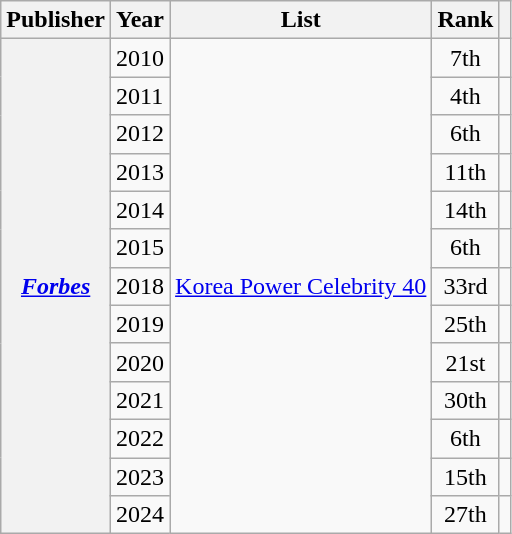<table class="wikitable plainrowheaders sortable" style="margin-right: 0;">
<tr>
<th scope="col">Publisher</th>
<th scope="col">Year</th>
<th scope="col">List</th>
<th scope="col">Rank</th>
<th scope="col" class="unsortable"></th>
</tr>
<tr>
<th rowspan="13" scope="row"><em><a href='#'>Forbes</a></em></th>
<td>2010</td>
<td rowspan="13"><a href='#'>Korea Power Celebrity 40</a></td>
<td style="text-align:center;">7th</td>
<td style="text-align:center;"></td>
</tr>
<tr>
<td>2011</td>
<td style="text-align:center;">4th</td>
<td style="text-align:center;"></td>
</tr>
<tr>
<td>2012</td>
<td style="text-align:center;">6th</td>
<td style="text-align:center;"></td>
</tr>
<tr>
<td>2013</td>
<td style="text-align:center;">11th</td>
<td style="text-align:center;"></td>
</tr>
<tr>
<td>2014</td>
<td style="text-align:center;">14th</td>
<td style="text-align:center;"></td>
</tr>
<tr>
<td>2015</td>
<td style="text-align:center;">6th</td>
<td style="text-align:center;"></td>
</tr>
<tr>
<td>2018</td>
<td style="text-align:center;">33rd</td>
<td style="text-align:center;"></td>
</tr>
<tr>
<td>2019</td>
<td style="text-align:center;">25th</td>
<td style="text-align:center;"></td>
</tr>
<tr>
<td>2020</td>
<td style="text-align:center;">21st</td>
<td style="text-align:center;"></td>
</tr>
<tr>
<td>2021</td>
<td style="text-align:center;">30th</td>
<td style="text-align:center;"></td>
</tr>
<tr>
<td>2022</td>
<td style="text-align:center;">6th</td>
<td style="text-align:center;"></td>
</tr>
<tr>
<td>2023</td>
<td style="text-align:center;">15th</td>
<td style="text-align:center;"></td>
</tr>
<tr>
<td>2024</td>
<td style="text-align:center;">27th</td>
<td style="text-align:center;"></td>
</tr>
</table>
